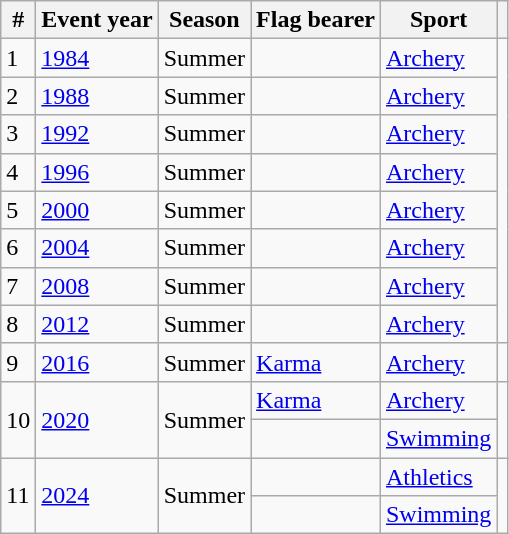<table class="wikitable sortable">
<tr>
<th>#</th>
<th>Event year</th>
<th>Season</th>
<th>Flag bearer</th>
<th>Sport</th>
<th></th>
</tr>
<tr>
<td>1</td>
<td><a href='#'>1984</a></td>
<td>Summer</td>
<td></td>
<td><a href='#'>Archery</a></td>
<td rowspan=8></td>
</tr>
<tr>
<td>2</td>
<td><a href='#'>1988</a></td>
<td>Summer</td>
<td></td>
<td><a href='#'>Archery</a></td>
</tr>
<tr>
<td>3</td>
<td><a href='#'>1992</a></td>
<td>Summer</td>
<td></td>
<td><a href='#'>Archery</a></td>
</tr>
<tr>
<td>4</td>
<td><a href='#'>1996</a></td>
<td>Summer</td>
<td></td>
<td><a href='#'>Archery</a></td>
</tr>
<tr>
<td>5</td>
<td><a href='#'>2000</a></td>
<td>Summer</td>
<td></td>
<td><a href='#'>Archery</a></td>
</tr>
<tr>
<td>6</td>
<td><a href='#'>2004</a></td>
<td>Summer</td>
<td></td>
<td><a href='#'>Archery</a></td>
</tr>
<tr>
<td>7</td>
<td><a href='#'>2008</a></td>
<td>Summer</td>
<td></td>
<td><a href='#'>Archery</a></td>
</tr>
<tr>
<td>8</td>
<td><a href='#'>2012</a></td>
<td>Summer</td>
<td></td>
<td><a href='#'>Archery</a></td>
</tr>
<tr>
<td>9</td>
<td><a href='#'>2016</a></td>
<td>Summer</td>
<td><a href='#'>Karma</a></td>
<td><a href='#'>Archery</a></td>
<td></td>
</tr>
<tr>
<td rowspan=2>10</td>
<td rowspan=2><a href='#'>2020</a></td>
<td rowspan=2>Summer</td>
<td><a href='#'>Karma</a></td>
<td><a href='#'>Archery</a></td>
<td rowspan=2></td>
</tr>
<tr>
<td></td>
<td><a href='#'>Swimming</a></td>
</tr>
<tr>
<td rowspan=2>11</td>
<td rowspan=2><a href='#'>2024</a></td>
<td rowspan=2>Summer</td>
<td></td>
<td><a href='#'>Athletics</a></td>
<td rowspan=2></td>
</tr>
<tr>
<td></td>
<td><a href='#'>Swimming</a></td>
</tr>
</table>
